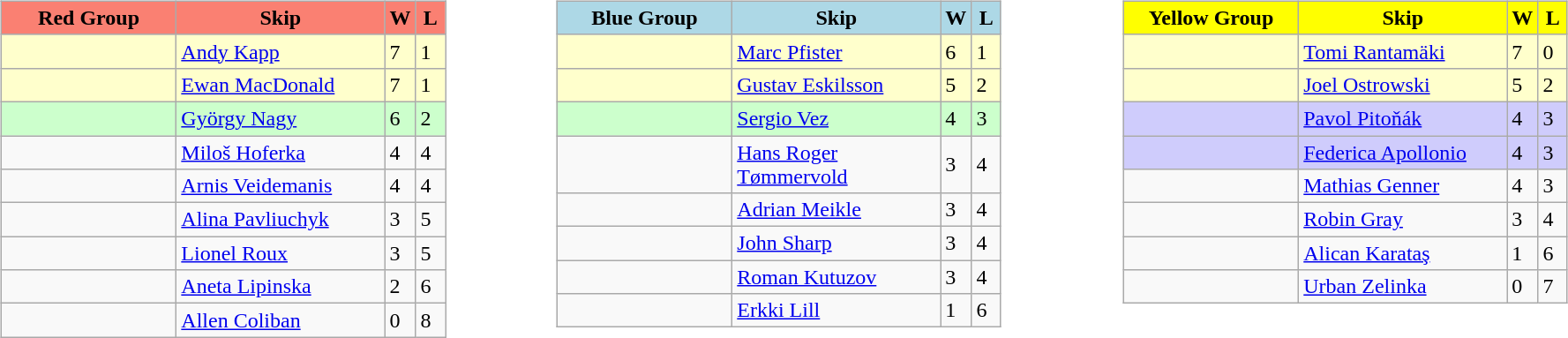<table>
<tr>
<td width=10% valign="top"><br><table class="wikitable">
<tr>
<th style="background: #FA8072;" width=125>Red Group</th>
<th style="background: #FA8072;" width=150>Skip</th>
<th style="background: #FA8072;" width=15>W</th>
<th style="background: #FA8072;" width=15>L</th>
</tr>
<tr bgcolor=#ffffcc>
<td></td>
<td><a href='#'>Andy Kapp</a></td>
<td>7</td>
<td>1</td>
</tr>
<tr bgcolor=#ffffcc>
<td></td>
<td><a href='#'>Ewan MacDonald</a></td>
<td>7</td>
<td>1</td>
</tr>
<tr bgcolor=#ccffcc>
<td></td>
<td><a href='#'>György Nagy</a></td>
<td>6</td>
<td>2</td>
</tr>
<tr>
<td></td>
<td><a href='#'>Miloš Hoferka</a></td>
<td>4</td>
<td>4</td>
</tr>
<tr>
<td></td>
<td><a href='#'>Arnis Veidemanis</a></td>
<td>4</td>
<td>4</td>
</tr>
<tr>
<td></td>
<td><a href='#'>Alina Pavliuchyk</a></td>
<td>3</td>
<td>5</td>
</tr>
<tr>
<td></td>
<td><a href='#'>Lionel Roux</a></td>
<td>3</td>
<td>5</td>
</tr>
<tr>
<td></td>
<td><a href='#'>Aneta Lipinska</a></td>
<td>2</td>
<td>6</td>
</tr>
<tr>
<td></td>
<td><a href='#'>Allen Coliban</a></td>
<td>0</td>
<td>8</td>
</tr>
</table>
</td>
<td width=10% valign="top"><br><table class="wikitable">
<tr>
<th style="background: #ADD8E6;" width=125>Blue Group</th>
<th style="background: #ADD8E6;" width=150>Skip</th>
<th style="background: #ADD8E6;" width=15>W</th>
<th style="background: #ADD8E6;" width=15>L</th>
</tr>
<tr bgcolor=#ffffcc>
<td></td>
<td><a href='#'>Marc Pfister</a></td>
<td>6</td>
<td>1</td>
</tr>
<tr bgcolor=#ffffcc>
<td></td>
<td><a href='#'>Gustav Eskilsson</a></td>
<td>5</td>
<td>2</td>
</tr>
<tr bgcolor=#ccffcc>
<td></td>
<td><a href='#'>Sergio Vez</a></td>
<td>4</td>
<td>3</td>
</tr>
<tr>
<td></td>
<td><a href='#'>Hans Roger Tømmervold</a></td>
<td>3</td>
<td>4</td>
</tr>
<tr>
<td></td>
<td><a href='#'>Adrian Meikle</a></td>
<td>3</td>
<td>4</td>
</tr>
<tr>
<td></td>
<td><a href='#'>John Sharp</a></td>
<td>3</td>
<td>4</td>
</tr>
<tr>
<td></td>
<td><a href='#'>Roman Kutuzov</a></td>
<td>3</td>
<td>4</td>
</tr>
<tr>
<td></td>
<td><a href='#'>Erkki Lill</a></td>
<td>1</td>
<td>6</td>
</tr>
</table>
</td>
<td width=10% valign="top"><br><table class="wikitable">
<tr>
<th style="background: yellow;" width=125>Yellow Group</th>
<th style="background: yellow;" width=150>Skip</th>
<th style="background: yellow;" width=15>W</th>
<th style="background: yellow;" width=15>L</th>
</tr>
<tr bgcolor=#ffffcc>
<td></td>
<td><a href='#'>Tomi Rantamäki</a></td>
<td>7</td>
<td>0</td>
</tr>
<tr bgcolor=#ffffcc>
<td></td>
<td><a href='#'>Joel Ostrowski</a></td>
<td>5</td>
<td>2</td>
</tr>
<tr bgcolor=#cfccfc>
<td></td>
<td><a href='#'>Pavol Pitoňák</a></td>
<td>4</td>
<td>3</td>
</tr>
<tr bgcolor=#cfccfc>
<td></td>
<td><a href='#'>Federica Apollonio</a></td>
<td>4</td>
<td>3</td>
</tr>
<tr>
<td></td>
<td><a href='#'>Mathias Genner</a></td>
<td>4</td>
<td>3</td>
</tr>
<tr>
<td></td>
<td><a href='#'>Robin Gray</a></td>
<td>3</td>
<td>4</td>
</tr>
<tr>
<td></td>
<td><a href='#'>Alican Karataş</a></td>
<td>1</td>
<td>6</td>
</tr>
<tr>
<td></td>
<td><a href='#'>Urban Zelinka</a></td>
<td>0</td>
<td>7</td>
</tr>
</table>
</td>
</tr>
</table>
